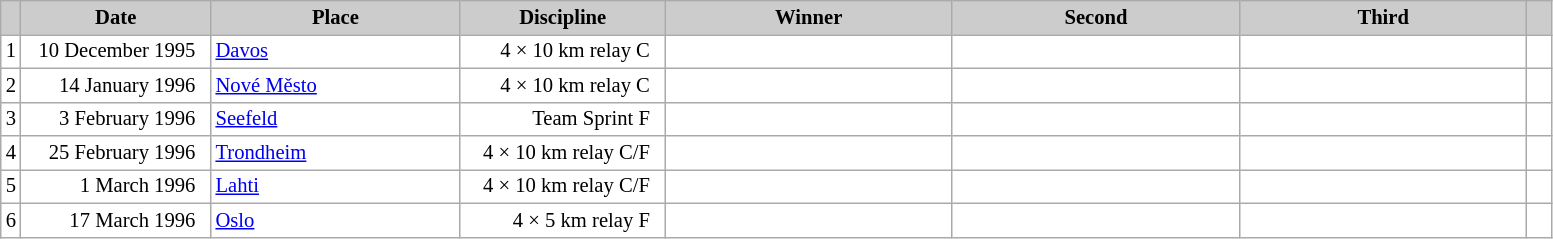<table class="wikitable plainrowheaders" style="background:#fff; font-size:86%; line-height:16px; border:grey solid 1px; border-collapse:collapse;">
<tr style="background:#ccc; text-align:center;">
<th scope="col" style="background:#ccc; width=20 px;"></th>
<th scope="col" style="background:#ccc; width:120px;">Date</th>
<th scope="col" style="background:#ccc; width:160px;">Place</th>
<th scope="col" style="background:#ccc; width:130px;">Discipline</th>
<th scope="col" style="background:#ccc; width:185px;">Winner</th>
<th scope="col" style="background:#ccc; width:185px;">Second</th>
<th scope="col" style="background:#ccc; width:185px;">Third</th>
<th scope="col" style="background:#ccc; width:10px;"></th>
</tr>
<tr>
<td align=center>1</td>
<td align=right>10 December 1995  </td>
<td> <a href='#'>Davos</a></td>
<td align=right>4 × 10 km relay C  </td>
<td></td>
<td></td>
<td></td>
<td></td>
</tr>
<tr>
<td align=center>2</td>
<td align=right>14 January 1996  </td>
<td> <a href='#'>Nové Město</a></td>
<td align=right>4 × 10 km relay C  </td>
<td></td>
<td></td>
<td></td>
<td></td>
</tr>
<tr>
<td align=center>3</td>
<td align=right>3 February 1996  </td>
<td> <a href='#'>Seefeld</a></td>
<td align=right>Team Sprint F  </td>
<td></td>
<td></td>
<td></td>
<td></td>
</tr>
<tr>
<td align=center>4</td>
<td align=right>25 February 1996  </td>
<td> <a href='#'>Trondheim</a></td>
<td align=right>4 × 10 km relay C/F  </td>
<td></td>
<td></td>
<td></td>
<td></td>
</tr>
<tr>
<td align=center>5</td>
<td align=right>1 March 1996  </td>
<td> <a href='#'>Lahti</a></td>
<td align=right>4 × 10 km relay C/F  </td>
<td></td>
<td></td>
<td></td>
<td></td>
</tr>
<tr>
<td align=center>6</td>
<td align=right>17 March 1996  </td>
<td> <a href='#'>Oslo</a></td>
<td align=right>4 × 5 km relay F  </td>
<td></td>
<td></td>
<td></td>
<td></td>
</tr>
</table>
